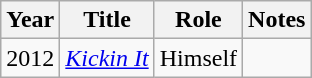<table class="wikitable sortable">
<tr>
<th>Year</th>
<th>Title</th>
<th>Role</th>
<th class="unsortable">Notes</th>
</tr>
<tr>
<td>2012</td>
<td><em><a href='#'>Kickin It</a></em></td>
<td>Himself</td>
<td></td>
</tr>
</table>
